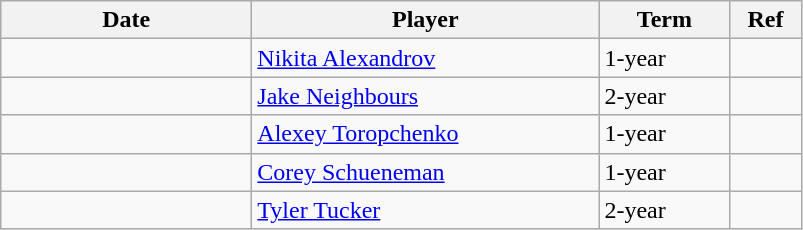<table class="wikitable">
<tr>
<th style="width: 10em;">Date</th>
<th style="width: 14em;">Player</th>
<th style="width: 5em;">Term</th>
<th style="width: 2.5em;">Ref</th>
</tr>
<tr>
<td></td>
<td><a href='#'>Nikita Alexandrov</a></td>
<td>1-year</td>
<td></td>
</tr>
<tr>
<td></td>
<td><a href='#'>Jake Neighbours</a></td>
<td>2-year</td>
<td></td>
</tr>
<tr>
<td></td>
<td><a href='#'>Alexey Toropchenko</a></td>
<td>1-year</td>
<td></td>
</tr>
<tr>
<td></td>
<td><a href='#'>Corey Schueneman</a></td>
<td>1-year</td>
<td></td>
</tr>
<tr>
<td></td>
<td><a href='#'>Tyler Tucker</a></td>
<td>2-year</td>
<td></td>
</tr>
</table>
